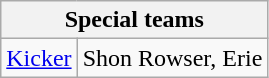<table class="wikitable">
<tr>
<th colspan="6">Special teams</th>
</tr>
<tr>
<td><a href='#'>Kicker</a></td>
<td>Shon Rowser, Erie</td>
</tr>
</table>
